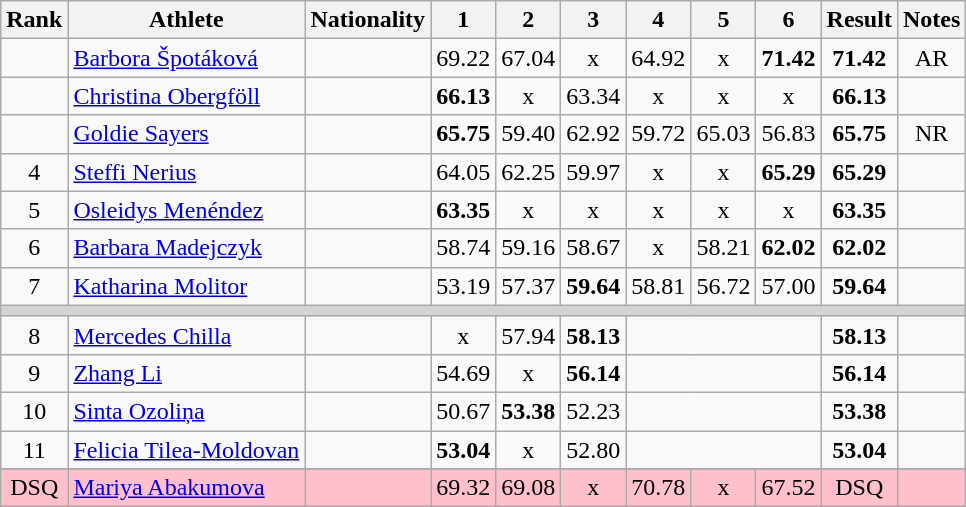<table class="wikitable sortable" style="text-align:center">
<tr>
<th>Rank</th>
<th>Athlete</th>
<th>Nationality</th>
<th>1</th>
<th>2</th>
<th>3</th>
<th>4</th>
<th>5</th>
<th>6</th>
<th>Result</th>
<th>Notes</th>
</tr>
<tr>
<td></td>
<td align="left"><a href='#'>Barbora Špotáková</a></td>
<td align="left"></td>
<td>69.22</td>
<td>67.04</td>
<td>x</td>
<td>64.92</td>
<td>x</td>
<td><strong>71.42</strong></td>
<td><strong>71.42</strong></td>
<td>AR</td>
</tr>
<tr>
<td></td>
<td align="left"><a href='#'>Christina Obergföll</a></td>
<td align="left"></td>
<td><strong>66.13</strong></td>
<td>x</td>
<td>63.34</td>
<td>x</td>
<td>x</td>
<td>x</td>
<td><strong>66.13</strong></td>
<td></td>
</tr>
<tr>
<td></td>
<td align="left"><a href='#'>Goldie Sayers</a></td>
<td align="left"></td>
<td><strong>65.75</strong></td>
<td>59.40</td>
<td>62.92</td>
<td>59.72</td>
<td>65.03</td>
<td>56.83</td>
<td><strong>65.75</strong></td>
<td>NR</td>
</tr>
<tr>
<td>4</td>
<td align="left"><a href='#'>Steffi Nerius</a></td>
<td align="left"></td>
<td>64.05</td>
<td>62.25</td>
<td>59.97</td>
<td>x</td>
<td>x</td>
<td><strong>65.29</strong></td>
<td><strong>65.29</strong></td>
<td></td>
</tr>
<tr>
<td>5</td>
<td align="left"><a href='#'>Osleidys Menéndez</a></td>
<td align="left"></td>
<td><strong>63.35</strong></td>
<td>x</td>
<td>x</td>
<td>x</td>
<td>x</td>
<td>x</td>
<td><strong>63.35</strong></td>
<td></td>
</tr>
<tr>
<td>6</td>
<td align="left"><a href='#'>Barbara Madejczyk</a></td>
<td align="left"></td>
<td>58.74</td>
<td>59.16</td>
<td>58.67</td>
<td>x</td>
<td>58.21</td>
<td><strong>62.02</strong></td>
<td><strong>62.02</strong></td>
<td></td>
</tr>
<tr>
<td>7</td>
<td align="left"><a href='#'>Katharina Molitor</a></td>
<td align="left"></td>
<td>53.19</td>
<td>57.37</td>
<td><strong>59.64</strong></td>
<td>58.81</td>
<td>56.72</td>
<td>57.00</td>
<td><strong>59.64</strong></td>
<td></td>
</tr>
<tr>
<td colspan=11 bgcolor=lightgray></td>
</tr>
<tr>
<td>8</td>
<td align="left"><a href='#'>Mercedes Chilla</a></td>
<td align="left"></td>
<td>x</td>
<td>57.94</td>
<td><strong>58.13</strong></td>
<td colspan=3></td>
<td><strong>58.13</strong></td>
<td></td>
</tr>
<tr>
<td>9</td>
<td align="left"><a href='#'>Zhang Li</a></td>
<td align="left"></td>
<td>54.69</td>
<td>x</td>
<td><strong>56.14</strong></td>
<td colspan=3></td>
<td><strong>56.14</strong></td>
<td></td>
</tr>
<tr>
<td>10</td>
<td align="left"><a href='#'>Sinta Ozoliņa</a></td>
<td align="left"></td>
<td>50.67</td>
<td><strong>53.38</strong></td>
<td>52.23</td>
<td colspan=3></td>
<td><strong>53.38</strong></td>
<td></td>
</tr>
<tr>
<td>11</td>
<td align="left"><a href='#'>Felicia Tilea-Moldovan</a></td>
<td align="left"></td>
<td><strong>53.04</strong></td>
<td>x</td>
<td>52.80</td>
<td colspan=3></td>
<td><strong>53.04</strong></td>
<td></td>
</tr>
<tr>
</tr>
<tr bgcolor=pink>
<td>DSQ</td>
<td align="left"><a href='#'>Mariya Abakumova</a></td>
<td align="left"></td>
<td>69.32</td>
<td>69.08</td>
<td>x</td>
<td>70.78</td>
<td>x</td>
<td>67.52</td>
<td>DSQ</td>
<td></td>
</tr>
</table>
